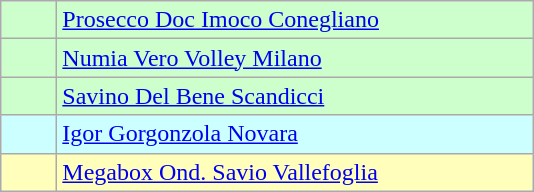<table class="wikitable" style="text-align: center;">
<tr bgcolor=#ccffcc>
<td width=30></td>
<td width=310 align=left><a href='#'>Prosecco Doc Imoco Conegliano</a></td>
</tr>
<tr bgcolor=#ccffcc>
<td></td>
<td align=left><a href='#'>Numia Vero Volley Milano</a></td>
</tr>
<tr bgcolor=#ccffcc>
<td></td>
<td align=left><a href='#'>Savino Del Bene Scandicci</a></td>
</tr>
<tr bgcolor=#ccffff>
<td></td>
<td align=left><a href='#'>Igor Gorgonzola Novara</a></td>
</tr>
<tr bgcolor=#ffffbb>
<td></td>
<td align=left><a href='#'>Megabox Ond. Savio Vallefoglia</a><br></td>
</tr>
</table>
